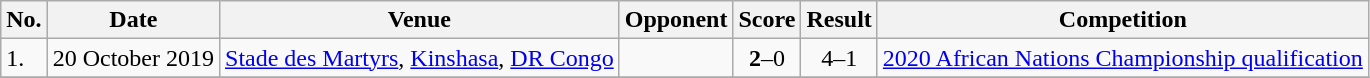<table class="wikitable">
<tr>
<th>No.</th>
<th>Date</th>
<th>Venue</th>
<th>Opponent</th>
<th>Score</th>
<th>Result</th>
<th>Competition</th>
</tr>
<tr>
<td>1.</td>
<td>20 October 2019</td>
<td><a href='#'>Stade des Martyrs</a>, <a href='#'>Kinshasa</a>, <a href='#'>DR Congo</a></td>
<td></td>
<td align=center><strong>2</strong>–0</td>
<td align=center>4–1</td>
<td><a href='#'>2020 African Nations Championship qualification</a></td>
</tr>
<tr>
</tr>
</table>
